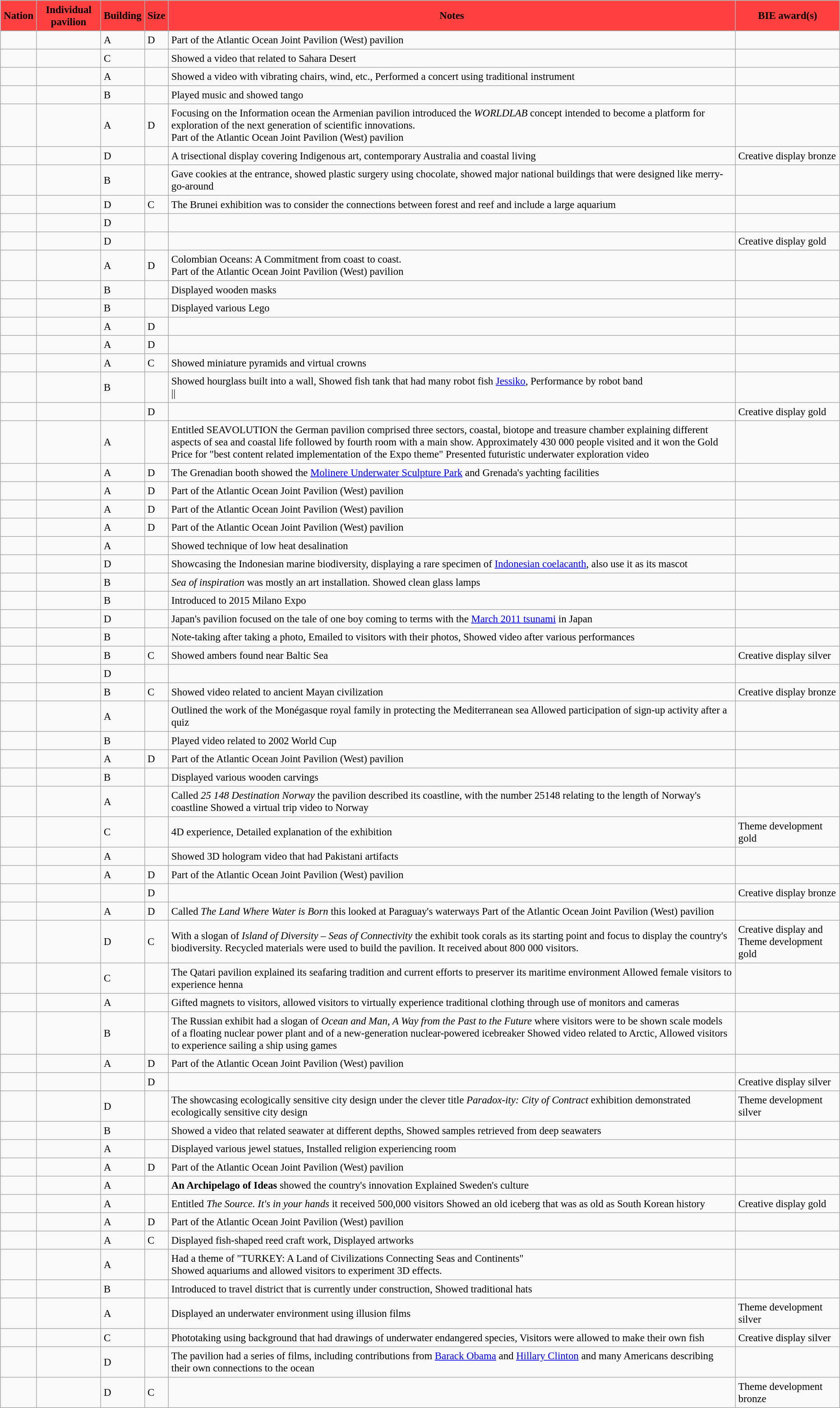<table border="2" cellpadding="4" cellspacing="0" class="sortable" style="margin: 0.5em 0.5em 0.5em 1em; padding: 0.5em; background: #f9f9f9; border: 1px #aaa solid; border-collapse: collapse; font-size: 95%">
<tr bgcolor=#FF4040>
<th>Nation</th>
<th>Individual pavilion</th>
<th>Building</th>
<th>Size</th>
<th>Notes</th>
<th>BIE award(s)</th>
</tr>
<tr>
<td></td>
<td></td>
<td>A</td>
<td>D</td>
<td>Part of the Atlantic Ocean Joint Pavilion (West) pavilion</td>
<td> </td>
</tr>
<tr>
<td></td>
<td></td>
<td>C</td>
<td> </td>
<td>Showed a video that related to Sahara Desert</td>
<td> </td>
</tr>
<tr>
<td></td>
<td></td>
<td>A</td>
<td> </td>
<td>Showed a video with vibrating chairs, wind, etc., Performed a concert using traditional instrument</td>
<td> </td>
</tr>
<tr>
<td></td>
<td></td>
<td>B</td>
<td> </td>
<td>Played music and showed tango</td>
<td> </td>
</tr>
<tr>
<td></td>
<td></td>
<td>A</td>
<td>D</td>
<td>Focusing on the Information ocean the Armenian pavilion introduced the <em>WORLDLAB</em> concept intended to become a platform for exploration of the next generation of scientific innovations.<br>Part of the Atlantic Ocean Joint Pavilion (West) pavilion</td>
<td> </td>
</tr>
<tr>
<td></td>
<td></td>
<td>D</td>
<td> </td>
<td>A trisectional display covering Indigenous art, contemporary Australia and coastal living</td>
<td>Creative display bronze</td>
</tr>
<tr>
<td></td>
<td></td>
<td>B</td>
<td> </td>
<td>Gave cookies at the entrance, showed plastic surgery using chocolate, showed major national buildings that were designed like merry-go-around</td>
<td> </td>
</tr>
<tr>
<td></td>
<td></td>
<td>D</td>
<td>C</td>
<td>The Brunei exhibition was to consider the connections between forest and reef and include a large aquarium</td>
<td> </td>
</tr>
<tr>
<td></td>
<td></td>
<td>D</td>
<td> </td>
<td> </td>
<td> </td>
</tr>
<tr>
<td></td>
<td></td>
<td>D</td>
<td></td>
<td> </td>
<td>Creative display gold</td>
</tr>
<tr>
<td></td>
<td></td>
<td>A</td>
<td>D</td>
<td>Colombian Oceans: A Commitment from coast to coast.<br>Part of the Atlantic Ocean Joint Pavilion (West) pavilion</td>
<td> </td>
</tr>
<tr>
<td></td>
<td></td>
<td>B</td>
<td> </td>
<td>Displayed wooden masks</td>
<td> </td>
</tr>
<tr>
<td></td>
<td></td>
<td>B</td>
<td> </td>
<td>Displayed various Lego</td>
<td> </td>
</tr>
<tr>
<td></td>
<td></td>
<td>A</td>
<td>D</td>
<td> </td>
<td> </td>
</tr>
<tr>
<td></td>
<td></td>
<td>A</td>
<td>D</td>
<td> </td>
<td> </td>
</tr>
<tr>
<td></td>
<td></td>
<td>A</td>
<td>C</td>
<td>Showed miniature pyramids and virtual crowns</td>
<td> </td>
</tr>
<tr>
<td></td>
<td></td>
<td>B</td>
<td> </td>
<td>Showed hourglass built into a wall, Showed fish tank that had many robot fish <a href='#'>Jessiko</a>, Performance by robot band<br> ||  </td>
</tr>
<tr>
<td></td>
<td></td>
<td></td>
<td>D</td>
<td> </td>
<td>Creative display gold</td>
</tr>
<tr>
<td></td>
<td></td>
<td>A</td>
<td> </td>
<td>Entitled SEAVOLUTION the German pavilion comprised three sectors, coastal, biotope and treasure chamber explaining different aspects of sea and coastal life followed by fourth room with a main show. Approximately 430 000 people visited and it won the Gold Price for "best content related implementation of the Expo theme" Presented futuristic underwater exploration video</td>
<td> </td>
</tr>
<tr>
<td></td>
<td></td>
<td>A</td>
<td>D</td>
<td>The Grenadian booth showed the <a href='#'>Molinere Underwater Sculpture Park</a> and Grenada's yachting facilities</td>
<td> </td>
</tr>
<tr>
<td></td>
<td></td>
<td>A</td>
<td>D</td>
<td>Part of the Atlantic Ocean Joint Pavilion (West) pavilion</td>
<td> </td>
</tr>
<tr>
<td></td>
<td></td>
<td>A</td>
<td>D</td>
<td>Part of the Atlantic Ocean Joint Pavilion (West) pavilion</td>
<td> </td>
</tr>
<tr>
<td></td>
<td></td>
<td>A</td>
<td>D</td>
<td>Part of the Atlantic Ocean Joint Pavilion (West) pavilion</td>
<td> </td>
</tr>
<tr>
<td></td>
<td></td>
<td>A</td>
<td> </td>
<td>Showed technique of low heat desalination<br></td>
<td> </td>
</tr>
<tr>
<td></td>
<td></td>
<td>D</td>
<td> </td>
<td>Showcasing the Indonesian marine biodiversity, displaying a rare specimen of <a href='#'>Indonesian coelacanth</a>, also use it as its mascot</td>
<td> </td>
</tr>
<tr>
<td></td>
<td></td>
<td>B</td>
<td> </td>
<td><em>Sea of inspiration</em> was mostly an art installation. Showed clean glass lamps</td>
<td> </td>
</tr>
<tr>
<td></td>
<td></td>
<td>B</td>
<td> </td>
<td>Introduced to 2015 Milano Expo</td>
<td> </td>
</tr>
<tr>
<td></td>
<td></td>
<td>D</td>
<td> </td>
<td>Japan's pavilion focused on the tale of one boy coming to terms with the <a href='#'>March 2011 tsunami</a> in Japan</td>
<td> </td>
</tr>
<tr>
<td></td>
<td></td>
<td>B</td>
<td> </td>
<td>Note-taking after taking a photo, Emailed to visitors with their photos, Showed video after various performances</td>
<td> </td>
</tr>
<tr>
<td></td>
<td></td>
<td>B</td>
<td>C</td>
<td>Showed ambers found near Baltic Sea</td>
<td>Creative display silver</td>
</tr>
<tr>
<td></td>
<td></td>
<td>D</td>
<td> </td>
<td> </td>
<td> </td>
</tr>
<tr>
<td></td>
<td></td>
<td>B</td>
<td>C</td>
<td>Showed video related to ancient Mayan civilization</td>
<td>Creative display bronze</td>
</tr>
<tr>
<td></td>
<td></td>
<td>A</td>
<td> </td>
<td>Outlined the work of the Monégasque royal family in protecting the Mediterranean sea Allowed participation of sign-up activity after a quiz</td>
<td> </td>
</tr>
<tr>
<td></td>
<td></td>
<td>B</td>
<td> </td>
<td>Played video related to 2002 World Cup</td>
<td> </td>
</tr>
<tr>
<td></td>
<td></td>
<td>A</td>
<td>D</td>
<td>Part of the Atlantic Ocean Joint Pavilion (West) pavilion</td>
<td> </td>
</tr>
<tr>
<td></td>
<td></td>
<td>B</td>
<td> </td>
<td>Displayed various wooden carvings</td>
<td> </td>
</tr>
<tr>
<td></td>
<td></td>
<td>A</td>
<td> </td>
<td>Called <em>25 148 Destination Norway</em> the pavilion described its coastline, with the number 25148 relating to the length of Norway's coastline Showed a virtual trip video to Norway</td>
<td> </td>
</tr>
<tr>
<td></td>
<td></td>
<td>C</td>
<td> </td>
<td>4D experience, Detailed explanation of the exhibition</td>
<td>Theme development gold</td>
</tr>
<tr>
<td></td>
<td></td>
<td>A</td>
<td> </td>
<td>Showed 3D hologram video that had Pakistani artifacts</td>
<td> </td>
</tr>
<tr>
<td></td>
<td></td>
<td>A</td>
<td>D</td>
<td>Part of the Atlantic Ocean Joint Pavilion (West) pavilion</td>
<td> </td>
</tr>
<tr>
<td></td>
<td></td>
<td></td>
<td>D</td>
<td> </td>
<td>Creative display bronze</td>
</tr>
<tr>
<td></td>
<td></td>
<td>A</td>
<td>D</td>
<td>Called <em>The Land Where Water is Born</em> this looked at Paraguay's waterways Part of the Atlantic Ocean Joint Pavilion (West) pavilion</td>
<td> </td>
</tr>
<tr>
<td></td>
<td></td>
<td>D</td>
<td>C</td>
<td>With a slogan of <em>Island of Diversity – Seas of Connectivity</em> the exhibit took corals as its starting point and focus to display the country's biodiversity. Recycled materials were used to build the pavilion. It received about 800 000 visitors.</td>
<td>Creative display  and Theme development gold</td>
</tr>
<tr>
<td></td>
<td></td>
<td>C</td>
<td> </td>
<td>The Qatari pavilion explained its seafaring tradition and current efforts to preserver its maritime environment Allowed female visitors to experience henna</td>
<td> </td>
</tr>
<tr>
<td></td>
<td></td>
<td>A</td>
<td> </td>
<td>Gifted magnets to visitors, allowed visitors to virtually experience traditional clothing through use of monitors and cameras</td>
<td> </td>
</tr>
<tr>
<td></td>
<td></td>
<td>B</td>
<td> </td>
<td>The Russian exhibit had a slogan of <em>Ocean and Man, A Way from the Past to the Future</em> where visitors were to be shown scale models of a floating nuclear power plant and of a new-generation nuclear-powered icebreaker Showed video related to Arctic, Allowed visitors to experience sailing a ship using games</td>
<td> </td>
</tr>
<tr>
<td></td>
<td></td>
<td>A</td>
<td>D</td>
<td>Part of the Atlantic Ocean Joint Pavilion (West) pavilion</td>
<td> </td>
</tr>
<tr>
<td></td>
<td></td>
<td></td>
<td>D</td>
<td></td>
<td>Creative display silver</td>
</tr>
<tr>
<td></td>
<td></td>
<td>D</td>
<td> </td>
<td>The showcasing ecologically sensitive city design under the clever title <em>Paradox-ity: City of Contract</em> exhibition demonstrated ecologically sensitive city design</td>
<td>Theme development silver</td>
</tr>
<tr>
<td></td>
<td></td>
<td>B</td>
<td> </td>
<td>Showed a video that related seawater at different depths, Showed samples retrieved from deep seawaters</td>
<td> </td>
</tr>
<tr>
<td></td>
<td></td>
<td>A</td>
<td> </td>
<td>Displayed various jewel statues, Installed religion experiencing room</td>
<td> </td>
</tr>
<tr>
<td></td>
<td></td>
<td>A</td>
<td>D</td>
<td>Part of the Atlantic Ocean Joint Pavilion (West) pavilion</td>
<td> </td>
</tr>
<tr>
<td></td>
<td></td>
<td>A</td>
<td> </td>
<td><strong>An Archipelago of Ideas</strong> showed the country's innovation Explained Sweden's culture</td>
<td> </td>
</tr>
<tr>
<td></td>
<td></td>
<td>A</td>
<td> </td>
<td>Entitled <em>The Source. It's in your hands</em> it received 500,000 visitors Showed an old iceberg that was as old as South Korean history</td>
<td>Creative display gold</td>
</tr>
<tr>
<td></td>
<td></td>
<td>A</td>
<td>D</td>
<td>Part of the Atlantic Ocean Joint Pavilion (West) pavilion</td>
<td> </td>
</tr>
<tr>
<td></td>
<td></td>
<td>A</td>
<td>C</td>
<td>Displayed fish-shaped reed craft work, Displayed artworks</td>
<td> </td>
</tr>
<tr>
<td></td>
<td></td>
<td>A</td>
<td> </td>
<td>Had a theme of "TURKEY: A Land of Civilizations Connecting Seas and Continents"<br> Showed aquariums and allowed visitors to experiment 3D effects.</td>
<td> </td>
</tr>
<tr>
<td></td>
<td></td>
<td>B</td>
<td> </td>
<td>Introduced to travel district that is currently under construction, Showed traditional hats</td>
<td> </td>
</tr>
<tr>
<td></td>
<td></td>
<td>A</td>
<td> </td>
<td>Displayed an underwater environment using illusion films</td>
<td>Theme development silver</td>
</tr>
<tr>
<td></td>
<td></td>
<td>C</td>
<td> </td>
<td>Phototaking using background that had drawings of underwater endangered species, Visitors were allowed to make their own fish</td>
<td>Creative display silver</td>
</tr>
<tr>
<td></td>
<td></td>
<td>D</td>
<td> </td>
<td>The pavilion had a series of films, including contributions from <a href='#'>Barack Obama</a> and <a href='#'>Hillary Clinton</a> and many Americans describing their own connections to the ocean</td>
<td> </td>
</tr>
<tr>
<td></td>
<td></td>
<td>D</td>
<td>C</td>
<td> </td>
<td>Theme development bronze</td>
</tr>
</table>
